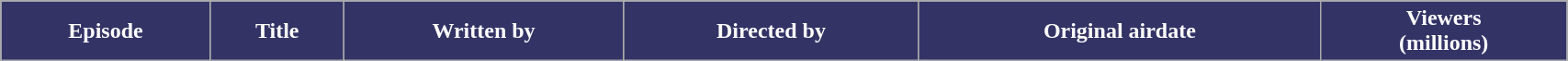<table class="wikitable plainrowheaders" style="width:90%;">
<tr style="color:#ffffff;">
<th style="background:#333366;">Episode</th>
<th style="background:#333366;">Title</th>
<th style="background:#333366;">Written by</th>
<th style="background:#333366;">Directed by</th>
<th style="background:#333366;">Original airdate</th>
<th style="background:#333366;">Viewers<br>(millions)<br>






</th>
</tr>
</table>
